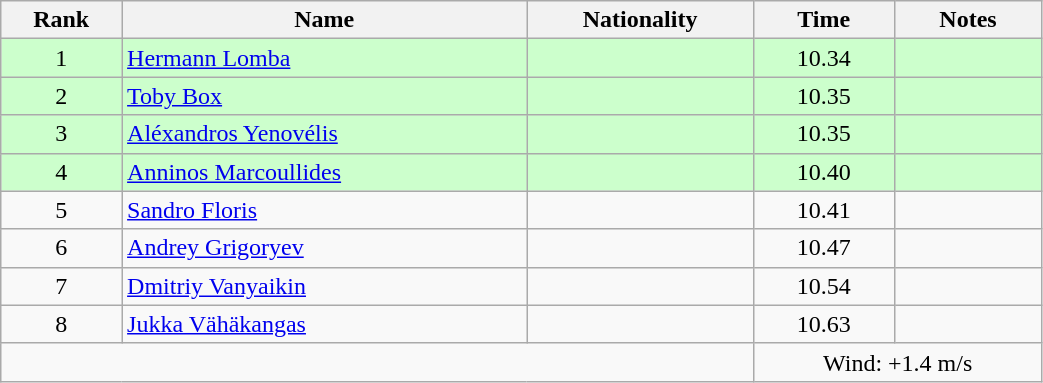<table class="wikitable sortable" style="text-align:center;width: 55%">
<tr>
<th>Rank</th>
<th>Name</th>
<th>Nationality</th>
<th>Time</th>
<th>Notes</th>
</tr>
<tr bgcolor=ccffcc>
<td>1</td>
<td align=left><a href='#'>Hermann Lomba</a></td>
<td align=left></td>
<td>10.34</td>
<td></td>
</tr>
<tr bgcolor=ccffcc>
<td>2</td>
<td align=left><a href='#'>Toby Box</a></td>
<td align=left></td>
<td>10.35</td>
<td></td>
</tr>
<tr bgcolor=ccffcc>
<td>3</td>
<td align=left><a href='#'>Aléxandros Yenovélis</a></td>
<td align=left></td>
<td>10.35</td>
<td></td>
</tr>
<tr bgcolor=ccffcc>
<td>4</td>
<td align=left><a href='#'>Anninos Marcoullides</a></td>
<td align=left></td>
<td>10.40</td>
<td></td>
</tr>
<tr>
<td>5</td>
<td align=left><a href='#'>Sandro Floris</a></td>
<td align=left></td>
<td>10.41</td>
<td></td>
</tr>
<tr>
<td>6</td>
<td align=left><a href='#'>Andrey Grigoryev</a></td>
<td align=left></td>
<td>10.47</td>
<td></td>
</tr>
<tr>
<td>7</td>
<td align=left><a href='#'>Dmitriy Vanyaikin</a></td>
<td align=left></td>
<td>10.54</td>
<td></td>
</tr>
<tr>
<td>8</td>
<td align=left><a href='#'>Jukka Vähäkangas</a></td>
<td align=left></td>
<td>10.63</td>
<td></td>
</tr>
<tr>
<td colspan="3"></td>
<td colspan="2">Wind: +1.4 m/s</td>
</tr>
</table>
